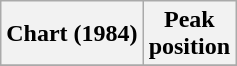<table class="wikitable sortable plainrowheaders" style="text-align:center">
<tr>
<th scope"col">Chart (1984)</th>
<th scope"col">Peak<br>position</th>
</tr>
<tr>
</tr>
</table>
